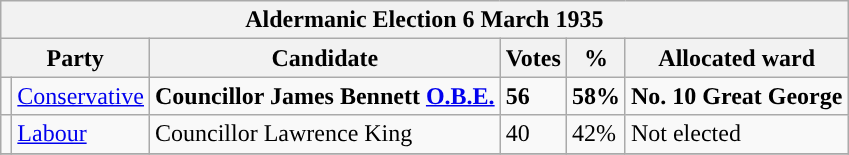<table class="wikitable">
<tr>
<th colspan="6"><strong>Aldermanic Election 6 March 1935</strong></th>
</tr>
<tr>
<th colspan="2">Party</th>
<th>Candidate</th>
<th>Votes</th>
<th>%</th>
<th>Allocated ward</th>
</tr>
<tr>
<td style="background-color:"></td>
<td><a href='#'>Conservative</a></td>
<td><strong>Councillor James Bennett <a href='#'>O.B.E.</a></strong></td>
<td><strong>56</strong></td>
<td><strong>58%</strong></td>
<td><strong>No. 10 Great George</strong></td>
</tr>
<tr>
<td style="background-color:"></td>
<td><a href='#'>Labour</a></td>
<td>Councillor Lawrence King</td>
<td>40</td>
<td>42%</td>
<td>Not elected</td>
</tr>
<tr>
</tr>
</table>
